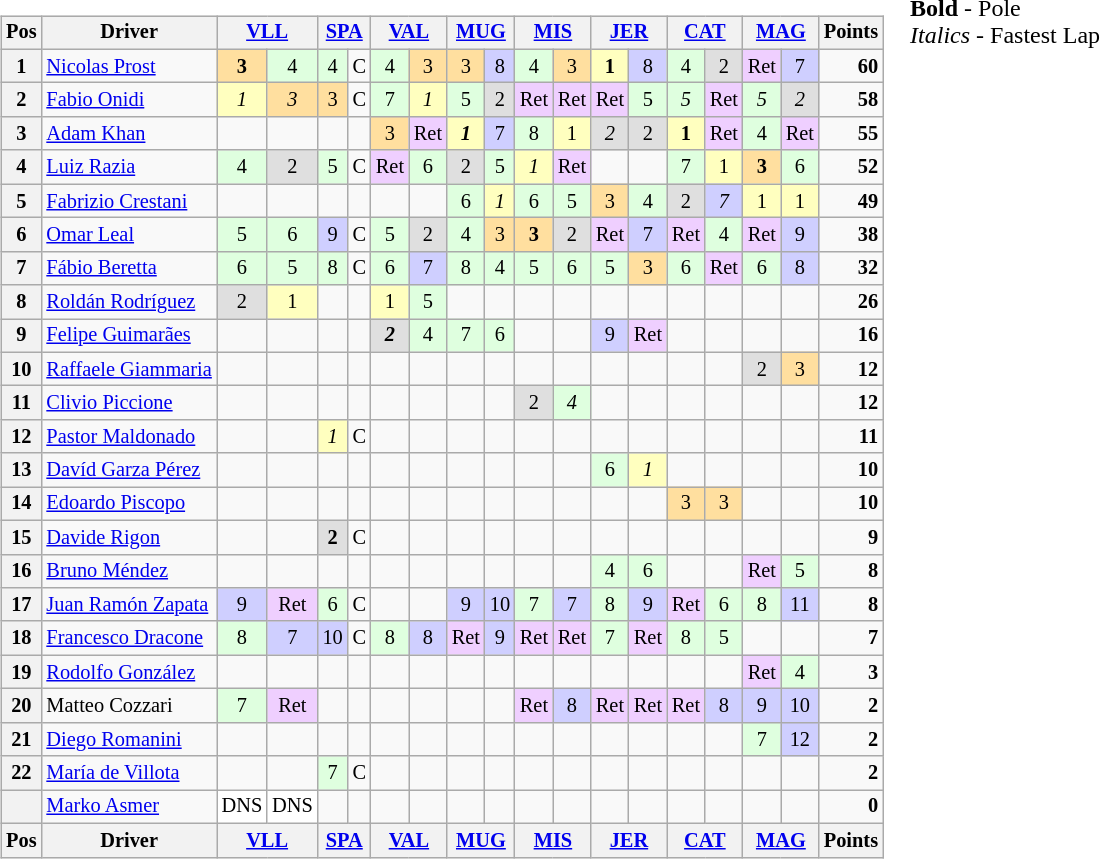<table>
<tr>
<td><br><table class="wikitable" style="font-size: 85%; text-align: center;">
<tr valign="top">
<th valign=middle>Pos</th>
<th valign=middle>Driver</th>
<th colspan=2><a href='#'>VLL</a><br></th>
<th colspan=2><a href='#'>SPA</a><br></th>
<th colspan=2><a href='#'>VAL</a><br></th>
<th colspan=2><a href='#'>MUG</a><br></th>
<th colspan=2><a href='#'>MIS</a><br></th>
<th colspan=2><a href='#'>JER</a><br></th>
<th colspan=2><a href='#'>CAT</a><br></th>
<th colspan=2><a href='#'>MAG</a><br></th>
<th valign=middle>Points</th>
</tr>
<tr>
<th>1</th>
<td align="left"> <a href='#'>Nicolas Prost</a></td>
<td style="background:#ffdf9f;"><strong>3</strong></td>
<td style="background:#dfffdf;">4</td>
<td style="background:#dfffdf;">4</td>
<td>C</td>
<td style="background:#dfffdf;">4</td>
<td style="background:#ffdf9f;">3</td>
<td style="background:#ffdf9f;">3</td>
<td style="background:#cfcfff;">8</td>
<td style="background:#dfffdf;">4</td>
<td style="background:#ffdf9f;">3</td>
<td style="background:#ffffbf;"><strong>1</strong></td>
<td style="background:#cfcfff;">8</td>
<td style="background:#dfffdf;">4</td>
<td style="background:#dfdfdf;">2</td>
<td style="background:#efcfff;">Ret</td>
<td style="background:#cfcfff;">7</td>
<td align="right"><strong>60</strong></td>
</tr>
<tr>
<th>2</th>
<td align="left"> <a href='#'>Fabio Onidi</a></td>
<td style="background:#ffffbf;"><em>1</em></td>
<td style="background:#ffdf9f;"><em>3</em></td>
<td style="background:#ffdf9f;">3</td>
<td>C</td>
<td style="background:#dfffdf;">7</td>
<td style="background:#ffffbf;"><em>1</em></td>
<td style="background:#dfffdf;">5</td>
<td style="background:#dfdfdf;">2</td>
<td style="background:#efcfff;">Ret</td>
<td style="background:#efcfff;">Ret</td>
<td style="background:#efcfff;">Ret</td>
<td style="background:#dfffdf;">5</td>
<td style="background:#dfffdf;"><em>5</em></td>
<td style="background:#efcfff;">Ret</td>
<td style="background:#dfffdf;"><em>5</em></td>
<td style="background:#dfdfdf;"><em>2</em></td>
<td align="right"><strong>58</strong></td>
</tr>
<tr>
<th>3</th>
<td align="left"> <a href='#'>Adam Khan</a></td>
<td></td>
<td></td>
<td></td>
<td></td>
<td style="background:#ffdf9f;">3</td>
<td style="background:#efcfff;">Ret</td>
<td style="background:#ffffbf;"><strong><em>1</em></strong></td>
<td style="background:#cfcfff;">7</td>
<td style="background:#dfffdf;">8</td>
<td style="background:#ffffbf;">1</td>
<td style="background:#dfdfdf;"><em>2</em></td>
<td style="background:#dfdfdf;">2</td>
<td style="background:#ffffbf;"><strong>1</strong></td>
<td style="background:#efcfff;">Ret</td>
<td style="background:#dfffdf;">4</td>
<td style="background:#efcfff;">Ret</td>
<td align="right"><strong>55</strong></td>
</tr>
<tr>
<th>4</th>
<td align="left"> <a href='#'>Luiz Razia</a></td>
<td style="background:#dfffdf;">4</td>
<td style="background:#dfdfdf;">2</td>
<td style="background:#dfffdf;">5</td>
<td>C</td>
<td style="background:#efcfff;">Ret</td>
<td style="background:#dfffdf;">6</td>
<td style="background:#dfdfdf;">2</td>
<td style="background:#dfffdf;">5</td>
<td style="background:#ffffbf;"><em>1</em></td>
<td style="background:#efcfff;">Ret</td>
<td></td>
<td></td>
<td style="background:#dfffdf;">7</td>
<td style="background:#ffffbf;">1</td>
<td style="background:#ffdf9f;"><strong>3</strong></td>
<td style="background:#dfffdf;">6</td>
<td align="right"><strong>52</strong></td>
</tr>
<tr>
<th>5</th>
<td align="left"> <a href='#'>Fabrizio Crestani</a></td>
<td></td>
<td></td>
<td></td>
<td></td>
<td></td>
<td></td>
<td style="background:#dfffdf;">6</td>
<td style="background:#ffffbf;"><em>1</em></td>
<td style="background:#dfffdf;">6</td>
<td style="background:#dfffdf;">5</td>
<td style="background:#ffdf9f;">3</td>
<td style="background:#dfffdf;">4</td>
<td style="background:#dfdfdf;">2</td>
<td style="background:#cfcfff;"><em>7</em></td>
<td style="background:#ffffbf;">1</td>
<td style="background:#ffffbf;">1</td>
<td align="right"><strong>49</strong></td>
</tr>
<tr>
<th>6</th>
<td align="left"> <a href='#'>Omar Leal</a></td>
<td style="background:#dfffdf;">5</td>
<td style="background:#dfffdf;">6</td>
<td style="background:#cfcfff;">9</td>
<td>C</td>
<td style="background:#dfffdf;">5</td>
<td style="background:#dfdfdf;">2</td>
<td style="background:#dfffdf;">4</td>
<td style="background:#ffdf9f;">3</td>
<td style="background:#ffdf9f;"><strong>3</strong></td>
<td style="background:#dfdfdf;">2</td>
<td style="background:#efcfff;">Ret</td>
<td style="background:#cfcfff;">7</td>
<td style="background:#efcfff;">Ret</td>
<td style="background:#dfffdf;">4</td>
<td style="background:#efcfff;">Ret</td>
<td style="background:#cfcfff;">9</td>
<td align="right"><strong>38</strong></td>
</tr>
<tr>
<th>7</th>
<td align="left"> <a href='#'>Fábio Beretta</a></td>
<td style="background:#dfffdf;">6</td>
<td style="background:#dfffdf;">5</td>
<td style="background:#dfffdf;">8</td>
<td>C</td>
<td style="background:#dfffdf;">6</td>
<td style="background:#cfcfff;">7</td>
<td style="background:#dfffdf;">8</td>
<td style="background:#dfffdf;">4</td>
<td style="background:#dfffdf;">5</td>
<td style="background:#dfffdf;">6</td>
<td style="background:#dfffdf;">5</td>
<td style="background:#ffdf9f;">3</td>
<td style="background:#dfffdf;">6</td>
<td style="background:#efcfff;">Ret</td>
<td style="background:#dfffdf;">6</td>
<td style="background:#cfcfff;">8</td>
<td align="right"><strong>32</strong></td>
</tr>
<tr>
<th>8</th>
<td align="left"> <a href='#'>Roldán Rodríguez</a></td>
<td style="background:#dfdfdf;">2</td>
<td style="background:#ffffbf;">1</td>
<td></td>
<td></td>
<td style="background:#ffffbf;">1</td>
<td style="background:#dfffdf;">5</td>
<td></td>
<td></td>
<td></td>
<td></td>
<td></td>
<td></td>
<td></td>
<td></td>
<td></td>
<td></td>
<td align="right"><strong>26</strong></td>
</tr>
<tr>
<th>9</th>
<td align="left"> <a href='#'>Felipe Guimarães</a></td>
<td></td>
<td></td>
<td></td>
<td></td>
<td style="background:#dfdfdf;"><strong><em>2</em></strong></td>
<td style="background:#dfffdf;">4</td>
<td style="background:#dfffdf;">7</td>
<td style="background:#dfffdf;">6</td>
<td></td>
<td></td>
<td style="background:#cfcfff;">9</td>
<td style="background:#efcfff;">Ret</td>
<td></td>
<td></td>
<td></td>
<td></td>
<td align="right"><strong>16</strong></td>
</tr>
<tr>
<th>10</th>
<td align="left"> <a href='#'>Raffaele Giammaria</a></td>
<td></td>
<td></td>
<td></td>
<td></td>
<td></td>
<td></td>
<td></td>
<td></td>
<td></td>
<td></td>
<td></td>
<td></td>
<td></td>
<td></td>
<td style="background:#dfdfdf;">2</td>
<td style="background:#ffdf9f;">3</td>
<td align="right"><strong>12</strong></td>
</tr>
<tr>
<th>11</th>
<td align="left"> <a href='#'>Clivio Piccione</a></td>
<td></td>
<td></td>
<td></td>
<td></td>
<td></td>
<td></td>
<td></td>
<td></td>
<td style="background:#dfdfdf;">2</td>
<td style="background:#dfffdf;"><em>4</em></td>
<td></td>
<td></td>
<td></td>
<td></td>
<td></td>
<td></td>
<td align="right"><strong>12</strong></td>
</tr>
<tr>
<th>12</th>
<td align="left"> <a href='#'>Pastor Maldonado</a></td>
<td></td>
<td></td>
<td style="background:#ffffbf;"><em>1</em></td>
<td>C</td>
<td></td>
<td></td>
<td></td>
<td></td>
<td></td>
<td></td>
<td></td>
<td></td>
<td></td>
<td></td>
<td></td>
<td></td>
<td align="right"><strong>11</strong></td>
</tr>
<tr>
<th>13</th>
<td align="left"> <a href='#'>Davíd Garza Pérez</a></td>
<td></td>
<td></td>
<td></td>
<td></td>
<td></td>
<td></td>
<td></td>
<td></td>
<td></td>
<td></td>
<td style="background:#dfffdf;">6</td>
<td style="background:#ffffbf;"><em>1</em></td>
<td></td>
<td></td>
<td></td>
<td></td>
<td align="right"><strong>10</strong></td>
</tr>
<tr>
<th>14</th>
<td align="left"> <a href='#'>Edoardo Piscopo</a></td>
<td></td>
<td></td>
<td></td>
<td></td>
<td></td>
<td></td>
<td></td>
<td></td>
<td></td>
<td></td>
<td></td>
<td></td>
<td style="background:#ffdf9f;">3</td>
<td style="background:#ffdf9f;">3</td>
<td></td>
<td></td>
<td align="right"><strong>10</strong></td>
</tr>
<tr>
<th>15</th>
<td align="left"> <a href='#'>Davide Rigon</a></td>
<td></td>
<td></td>
<td style="background:#dfdfdf;"><strong>2</strong></td>
<td>C</td>
<td></td>
<td></td>
<td></td>
<td></td>
<td></td>
<td></td>
<td></td>
<td></td>
<td></td>
<td></td>
<td></td>
<td></td>
<td align="right"><strong>9</strong></td>
</tr>
<tr>
<th>16</th>
<td align="left"> <a href='#'>Bruno Méndez</a></td>
<td></td>
<td></td>
<td></td>
<td></td>
<td></td>
<td></td>
<td></td>
<td></td>
<td></td>
<td></td>
<td style="background:#dfffdf;">4</td>
<td style="background:#dfffdf;">6</td>
<td></td>
<td></td>
<td style="background:#efcfff;">Ret</td>
<td style="background:#dfffdf;">5</td>
<td align="right"><strong>8</strong></td>
</tr>
<tr>
<th>17</th>
<td align="left" nowrap> <a href='#'>Juan Ramón Zapata</a></td>
<td style="background:#cfcfff;">9</td>
<td style="background:#efcfff;">Ret</td>
<td style="background:#dfffdf;">6</td>
<td>C</td>
<td></td>
<td></td>
<td style="background:#cfcfff;">9</td>
<td style="background:#cfcfff;">10</td>
<td style="background:#dfffdf;">7</td>
<td style="background:#cfcfff;">7</td>
<td style="background:#dfffdf;">8</td>
<td style="background:#cfcfff;">9</td>
<td style="background:#efcfff;">Ret</td>
<td style="background:#dfffdf;">6</td>
<td style="background:#dfffdf;">8</td>
<td style="background:#cfcfff;">11</td>
<td align="right"><strong>8</strong></td>
</tr>
<tr>
<th>18</th>
<td align="left"> <a href='#'>Francesco Dracone</a></td>
<td style="background:#dfffdf;">8</td>
<td style="background:#cfcfff;">7</td>
<td style="background:#cfcfff;">10</td>
<td>C</td>
<td style="background:#dfffdf;">8</td>
<td style="background:#cfcfff;">8</td>
<td style="background:#efcfff;">Ret</td>
<td style="background:#cfcfff;">9</td>
<td style="background:#efcfff;">Ret</td>
<td style="background:#efcfff;">Ret</td>
<td style="background:#dfffdf;">7</td>
<td style="background:#efcfff;">Ret</td>
<td style="background:#dfffdf;">8</td>
<td style="background:#dfffdf;">5</td>
<td></td>
<td></td>
<td align="right"><strong>7</strong></td>
</tr>
<tr>
<th>19</th>
<td align="left"> <a href='#'>Rodolfo González</a></td>
<td></td>
<td></td>
<td></td>
<td></td>
<td></td>
<td></td>
<td></td>
<td></td>
<td></td>
<td></td>
<td></td>
<td></td>
<td></td>
<td></td>
<td style="background:#efcfff;">Ret</td>
<td style="background:#dfffdf;">4</td>
<td align="right"><strong>3</strong></td>
</tr>
<tr>
<th>20</th>
<td align="left"> Matteo Cozzari</td>
<td style="background:#dfffdf;">7</td>
<td style="background:#efcfff;">Ret</td>
<td></td>
<td></td>
<td></td>
<td></td>
<td></td>
<td></td>
<td style="background:#efcfff;">Ret</td>
<td style="background:#cfcfff;">8</td>
<td style="background:#efcfff;">Ret</td>
<td style="background:#efcfff;">Ret</td>
<td style="background:#efcfff;">Ret</td>
<td style="background:#cfcfff;">8</td>
<td style="background:#cfcfff;">9</td>
<td style="background:#cfcfff;">10</td>
<td align="right"><strong>2</strong></td>
</tr>
<tr>
<th>21</th>
<td align="left"> <a href='#'>Diego Romanini</a></td>
<td></td>
<td></td>
<td></td>
<td></td>
<td></td>
<td></td>
<td></td>
<td></td>
<td></td>
<td></td>
<td></td>
<td></td>
<td></td>
<td></td>
<td style="background:#dfffdf;">7</td>
<td style="background:#cfcfff;">12</td>
<td align="right"><strong>2</strong></td>
</tr>
<tr>
<th>22</th>
<td align="left"> <a href='#'>María de Villota</a></td>
<td></td>
<td></td>
<td style="background:#dfffdf;">7</td>
<td>C</td>
<td></td>
<td></td>
<td></td>
<td></td>
<td></td>
<td></td>
<td></td>
<td></td>
<td></td>
<td></td>
<td></td>
<td></td>
<td align="right"><strong>2</strong></td>
</tr>
<tr>
<th></th>
<td align="left"> <a href='#'>Marko Asmer</a></td>
<td style="background:#ffffff;">DNS</td>
<td style="background:#ffffff;">DNS</td>
<td></td>
<td></td>
<td></td>
<td></td>
<td></td>
<td></td>
<td></td>
<td></td>
<td></td>
<td></td>
<td></td>
<td></td>
<td></td>
<td></td>
<td align="right"><strong>0</strong></td>
</tr>
<tr valign="top">
<th valign=middle>Pos</th>
<th valign=middle>Driver</th>
<th colspan=2><a href='#'>VLL</a><br></th>
<th colspan=2><a href='#'>SPA</a><br></th>
<th colspan=2><a href='#'>VAL</a><br></th>
<th colspan=2><a href='#'>MUG</a><br></th>
<th colspan=2><a href='#'>MIS</a><br></th>
<th colspan=2><a href='#'>JER</a><br></th>
<th colspan=2><a href='#'>CAT</a><br></th>
<th colspan=2><a href='#'>MAG</a><br></th>
<th valign=middle>Points</th>
</tr>
</table>
</td>
<td valign="top"><br>
<span><strong>Bold</strong> - Pole<br>
<em>Italics</em> - Fastest Lap</span></td>
</tr>
</table>
